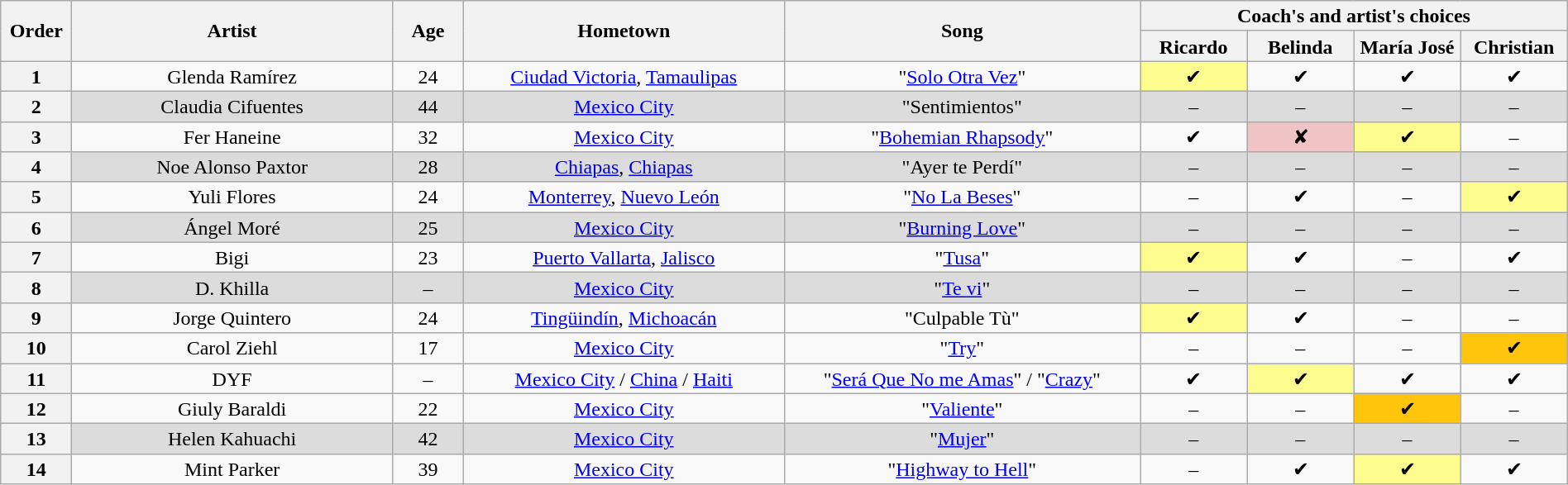<table class="wikitable" style="text-align:center; line-height:17px; width:100%">
<tr>
<th scope="col" rowspan="2" style="width:04%">Order</th>
<th scope="col" rowspan="2" style="width:18%">Artist</th>
<th scope="col" rowspan="2" style="width:04%">Age</th>
<th scope="col" rowspan="2" style="width:18%">Hometown</th>
<th scope="col" rowspan="2" style="width:20%">Song</th>
<th scope="col" colspan="4" style="width:24%">Coach's and artist's choices</th>
</tr>
<tr>
<th style="width:06%">Ricardo</th>
<th style="width:06%">Belinda</th>
<th style="width:06%">María José</th>
<th style="width:06%">Christian</th>
</tr>
<tr>
<th>1</th>
<td>Glenda Ramírez</td>
<td>24</td>
<td><a href='#'>Ciudad Victoria</a>, <a href='#'>Tamaulipas</a></td>
<td>"<a href='#'>Solo Otra Vez</a>"</td>
<td style="background:#fdfc8f">✔</td>
<td>✔</td>
<td>✔</td>
<td>✔</td>
</tr>
<tr style="background:#dcdcdc">
<th>2</th>
<td>Claudia Cifuentes</td>
<td>44</td>
<td><a href='#'>Mexico City</a></td>
<td>"Sentimientos"</td>
<td>–</td>
<td>–</td>
<td>–</td>
<td>–</td>
</tr>
<tr>
<th>3</th>
<td>Fer Haneine</td>
<td>32</td>
<td><a href='#'>Mexico City</a></td>
<td>"<a href='#'>Bohemian Rhapsody</a>"</td>
<td>✔</td>
<td style="background:#f0c4c4">✘</td>
<td style="background:#fdfc8f">✔</td>
<td>–</td>
</tr>
<tr style="background:#dcdcdc">
<th>4</th>
<td>Noe Alonso Paxtor</td>
<td>28</td>
<td><a href='#'>Chiapas</a>, <a href='#'>Chiapas</a></td>
<td>"Ayer te Perdí"</td>
<td>–</td>
<td>–</td>
<td>–</td>
<td>–</td>
</tr>
<tr>
<th>5</th>
<td>Yuli Flores</td>
<td>24</td>
<td><a href='#'>Monterrey</a>, <a href='#'>Nuevo León</a></td>
<td>"<a href='#'>No La Beses</a>"</td>
<td>–</td>
<td>✔</td>
<td>–</td>
<td style="background:#fdfc8f">✔</td>
</tr>
<tr style="background:#dcdcdc">
<th>6</th>
<td>Ángel Moré</td>
<td>25</td>
<td><a href='#'>Mexico City</a></td>
<td>"<a href='#'>Burning Love</a>"</td>
<td>–</td>
<td>–</td>
<td>–</td>
<td>–</td>
</tr>
<tr>
<th>7</th>
<td>Bigi</td>
<td>23</td>
<td><a href='#'>Puerto Vallarta</a>, <a href='#'>Jalisco</a></td>
<td>"<a href='#'>Tusa</a>"</td>
<td style="background:#fdfc8f">✔</td>
<td>✔</td>
<td>–</td>
<td>✔</td>
</tr>
<tr style="background:#dcdcdc">
<th>8</th>
<td>D. Khilla</td>
<td>–</td>
<td><a href='#'>Mexico City</a></td>
<td>"<a href='#'>Te vi</a>"</td>
<td>–</td>
<td>–</td>
<td>–</td>
<td>–</td>
</tr>
<tr>
<th>9</th>
<td>Jorge Quintero</td>
<td>24</td>
<td><a href='#'>Tingüindín</a>, <a href='#'>Michoacán</a></td>
<td>"Culpable Tù"</td>
<td style="background:#fdfc8f">✔</td>
<td>✔</td>
<td>–</td>
<td>–</td>
</tr>
<tr>
<th>10</th>
<td>Carol Ziehl</td>
<td>17</td>
<td><a href='#'>Mexico City</a></td>
<td>"<a href='#'>Try</a>"</td>
<td>–</td>
<td>–</td>
<td>–</td>
<td style="background:#ffc40c">✔</td>
</tr>
<tr>
<th>11</th>
<td>DYF</td>
<td>–</td>
<td><a href='#'>Mexico City</a> / <a href='#'>China</a> / <a href='#'>Haiti</a></td>
<td>"<a href='#'>Será Que No me Amas</a>" / "<a href='#'>Crazy</a>"</td>
<td>✔</td>
<td style="background:#fdfc8f">✔</td>
<td>✔</td>
<td>✔</td>
</tr>
<tr>
<th>12</th>
<td>Giuly Baraldi</td>
<td>22</td>
<td><a href='#'>Mexico City</a></td>
<td>"<a href='#'>Valiente</a>"</td>
<td>–</td>
<td>–</td>
<td style="background:#ffc40c">✔</td>
<td>–</td>
</tr>
<tr style="background:#dcdcdc">
<th>13</th>
<td>Helen Kahuachi</td>
<td>42</td>
<td><a href='#'>Mexico City</a></td>
<td>"<a href='#'>Mujer</a>"</td>
<td>–</td>
<td>–</td>
<td>–</td>
<td>–</td>
</tr>
<tr>
<th>14</th>
<td>Mint Parker</td>
<td>39</td>
<td><a href='#'>Mexico City</a></td>
<td>"<a href='#'>Highway to Hell</a>"</td>
<td>–</td>
<td>✔</td>
<td style="background:#fdfc8f">✔</td>
<td>✔</td>
</tr>
</table>
